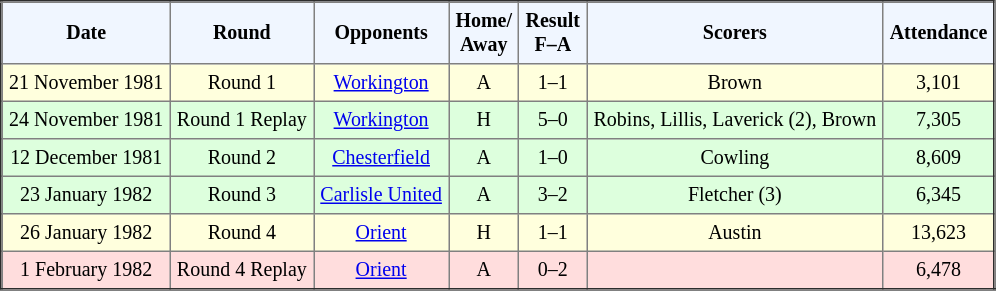<table border="2" cellpadding="4" style="border-collapse:collapse; text-align:center; font-size:smaller;">
<tr style="background:#f0f6ff;">
<th><strong>Date</strong></th>
<th><strong>Round</strong></th>
<th><strong>Opponents</strong></th>
<th><strong>Home/<br>Away</strong></th>
<th><strong>Result<br>F–A</strong></th>
<th><strong>Scorers</strong></th>
<th><strong>Attendance</strong></th>
</tr>
<tr bgcolor="#ffffdd">
<td>21 November 1981</td>
<td>Round 1</td>
<td><a href='#'>Workington</a></td>
<td>A</td>
<td>1–1</td>
<td>Brown</td>
<td>3,101</td>
</tr>
<tr bgcolor="#ddffdd">
<td>24 November 1981</td>
<td>Round 1 Replay</td>
<td><a href='#'>Workington</a></td>
<td>H</td>
<td>5–0</td>
<td>Robins, Lillis, Laverick (2), Brown</td>
<td>7,305</td>
</tr>
<tr bgcolor="#ddffdd">
<td>12 December 1981</td>
<td>Round 2</td>
<td><a href='#'>Chesterfield</a></td>
<td>A</td>
<td>1–0</td>
<td>Cowling</td>
<td>8,609</td>
</tr>
<tr bgcolor="#ddffdd">
<td>23 January 1982</td>
<td>Round 3</td>
<td><a href='#'>Carlisle United</a></td>
<td>A</td>
<td>3–2</td>
<td>Fletcher (3)</td>
<td>6,345</td>
</tr>
<tr bgcolor="#ffffdd">
<td>26 January 1982</td>
<td>Round 4</td>
<td><a href='#'>Orient</a></td>
<td>H</td>
<td>1–1</td>
<td>Austin</td>
<td>13,623</td>
</tr>
<tr bgcolor="#ffdddd">
<td>1 February 1982</td>
<td>Round 4 Replay</td>
<td><a href='#'>Orient</a></td>
<td>A</td>
<td>0–2</td>
<td></td>
<td>6,478</td>
</tr>
</table>
